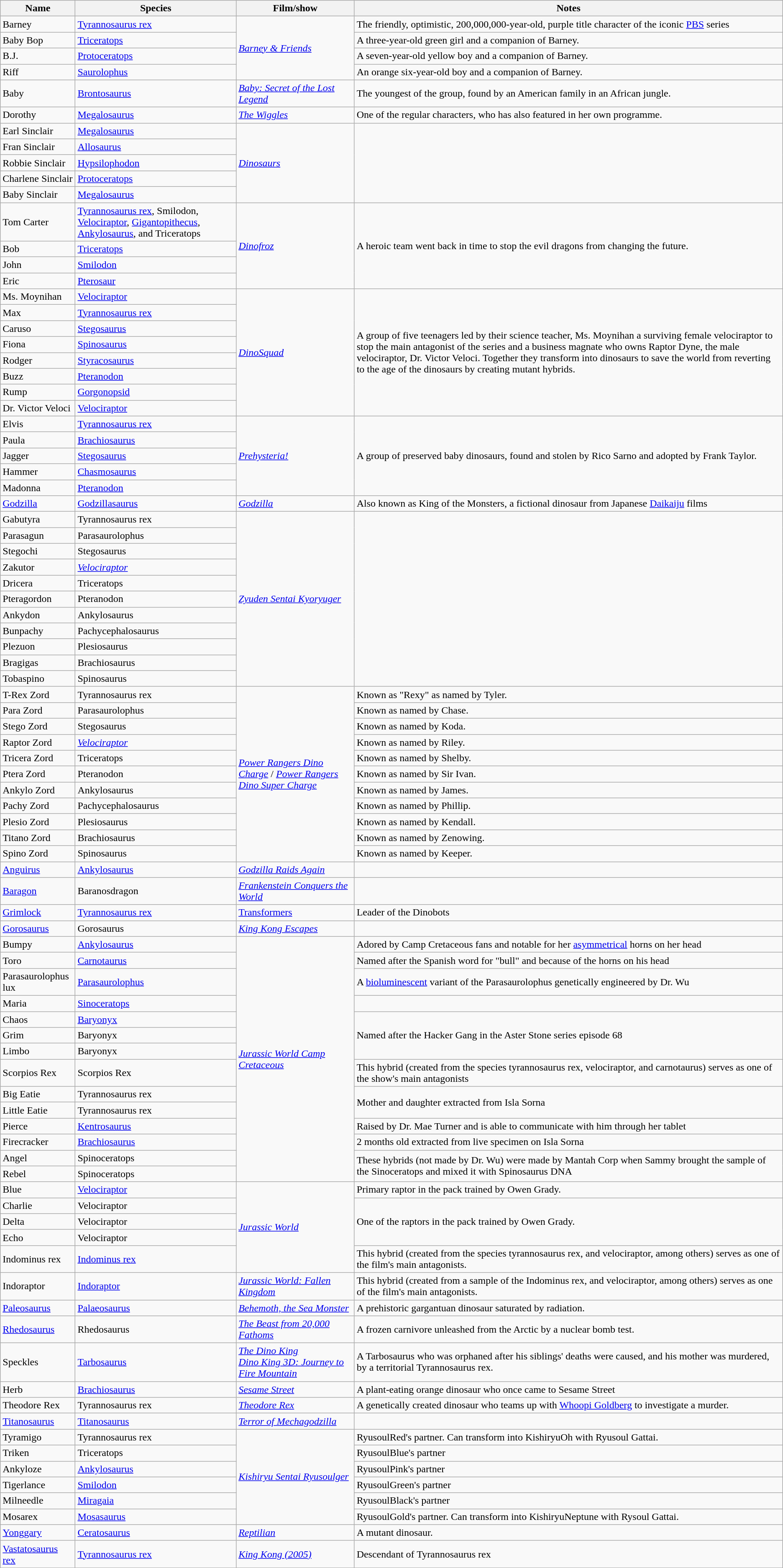<table class="wikitable sortable">
<tr>
<th>Name</th>
<th>Species</th>
<th>Film/show</th>
<th>Notes</th>
</tr>
<tr>
<td>Barney</td>
<td><a href='#'>Tyrannosaurus rex</a></td>
<td rowspan="4"><em><a href='#'>Barney & Friends</a></em></td>
<td>The friendly, optimistic, 200,000,000-year-old, purple title character of the iconic <a href='#'>PBS</a> series</td>
</tr>
<tr>
<td>Baby Bop</td>
<td><a href='#'>Triceratops</a></td>
<td>A three-year-old green girl and a companion of Barney.</td>
</tr>
<tr>
<td>B.J.</td>
<td><a href='#'>Protoceratops</a></td>
<td>A seven-year-old yellow boy and a companion of Barney.</td>
</tr>
<tr>
<td>Riff</td>
<td><a href='#'>Saurolophus</a></td>
<td>An orange six-year-old boy and a companion of Barney.</td>
</tr>
<tr>
<td>Baby</td>
<td><a href='#'>Brontosaurus</a></td>
<td><em><a href='#'>Baby: Secret of the Lost Legend</a></em></td>
<td>The youngest of the group, found by an American family in an African jungle.</td>
</tr>
<tr>
<td>Dorothy</td>
<td><a href='#'>Megalosaurus</a></td>
<td><em><a href='#'>The Wiggles</a></em></td>
<td>One of the regular characters, who has also featured in her own programme.</td>
</tr>
<tr>
<td>Earl Sinclair</td>
<td><a href='#'>Megalosaurus</a></td>
<td rowspan="5"><em><a href='#'>Dinosaurs</a></em></td>
<td rowspan="5"></td>
</tr>
<tr>
<td>Fran Sinclair</td>
<td><a href='#'>Allosaurus</a></td>
</tr>
<tr>
<td>Robbie Sinclair</td>
<td><a href='#'>Hypsilophodon</a></td>
</tr>
<tr>
<td>Charlene Sinclair</td>
<td><a href='#'>Protoceratops</a></td>
</tr>
<tr>
<td>Baby Sinclair</td>
<td><a href='#'>Megalosaurus</a></td>
</tr>
<tr>
<td>Tom Carter</td>
<td><a href='#'>Tyrannosaurus rex</a>, Smilodon, <a href='#'>Velociraptor</a>, <a href='#'>Gigantopithecus</a>, <a href='#'>Ankylosaurus</a>, and Triceratops</td>
<td rowspan="4"><em><a href='#'>Dinofroz</a></em></td>
<td rowspan="4">A heroic team went back in time to stop the evil dragons from changing the future.</td>
</tr>
<tr>
<td>Bob</td>
<td><a href='#'>Triceratops</a></td>
</tr>
<tr>
<td>John</td>
<td><a href='#'>Smilodon</a></td>
</tr>
<tr>
<td>Eric</td>
<td><a href='#'>Pterosaur</a></td>
</tr>
<tr>
<td>Ms. Moynihan</td>
<td><a href='#'>Velociraptor</a></td>
<td rowspan="8"><em><a href='#'>DinoSquad</a></em></td>
<td rowspan="8">A group of five teenagers led by their science teacher, Ms. Moynihan a surviving female velociraptor to stop the main antagonist of the series and a business magnate who owns Raptor Dyne, the male velociraptor, Dr. Victor Veloci. Together they transform into dinosaurs to save the world from reverting to the age of the dinosaurs by creating mutant hybrids.</td>
</tr>
<tr>
<td>Max</td>
<td><a href='#'>Tyrannosaurus rex</a></td>
</tr>
<tr>
<td>Caruso</td>
<td><a href='#'>Stegosaurus</a></td>
</tr>
<tr>
<td>Fiona</td>
<td><a href='#'>Spinosaurus</a></td>
</tr>
<tr>
<td>Rodger</td>
<td><a href='#'>Styracosaurus</a></td>
</tr>
<tr>
<td>Buzz</td>
<td><a href='#'>Pteranodon</a></td>
</tr>
<tr>
<td>Rump</td>
<td><a href='#'>Gorgonopsid</a></td>
</tr>
<tr>
<td>Dr. Victor Veloci</td>
<td><a href='#'>Velociraptor</a></td>
</tr>
<tr>
<td>Elvis</td>
<td><a href='#'>Tyrannosaurus rex</a></td>
<td rowspan="5"><em><a href='#'>Prehysteria!</a></em></td>
<td rowspan="5">A group of preserved baby dinosaurs, found and stolen by Rico Sarno and adopted by Frank Taylor.</td>
</tr>
<tr>
<td>Paula</td>
<td><a href='#'>Brachiosaurus</a></td>
</tr>
<tr>
<td>Jagger</td>
<td><a href='#'>Stegosaurus</a></td>
</tr>
<tr>
<td>Hammer</td>
<td><a href='#'>Chasmosaurus</a></td>
</tr>
<tr>
<td>Madonna</td>
<td><a href='#'>Pteranodon</a></td>
</tr>
<tr>
<td><a href='#'>Godzilla</a></td>
<td><a href='#'>Godzillasaurus</a></td>
<td><em><a href='#'>Godzilla</a></em></td>
<td>Also known as King of the Monsters, a fictional dinosaur from Japanese <a href='#'>Daikaiju</a> films</td>
</tr>
<tr>
<td>Gabutyra</td>
<td>Tyrannosaurus rex</td>
<td rowspan="11"><em><a href='#'>Zyuden Sentai Kyoryuger</a></em></td>
<td rowspan="11"></td>
</tr>
<tr>
<td>Parasagun</td>
<td>Parasaurolophus</td>
</tr>
<tr>
<td>Stegochi</td>
<td>Stegosaurus</td>
</tr>
<tr>
<td>Zakutor</td>
<td><em><a href='#'>Velociraptor</a></em></td>
</tr>
<tr>
<td>Dricera</td>
<td>Triceratops</td>
</tr>
<tr>
<td>Pteragordon</td>
<td>Pteranodon</td>
</tr>
<tr>
<td>Ankydon</td>
<td>Ankylosaurus</td>
</tr>
<tr>
<td>Bunpachy</td>
<td>Pachycephalosaurus</td>
</tr>
<tr>
<td>Plezuon</td>
<td>Plesiosaurus</td>
</tr>
<tr>
<td>Bragigas</td>
<td>Brachiosaurus</td>
</tr>
<tr>
<td>Tobaspino</td>
<td>Spinosaurus</td>
</tr>
<tr>
<td>T-Rex Zord</td>
<td>Tyrannosaurus rex</td>
<td rowspan="11"><em><a href='#'>Power Rangers Dino Charge</a></em> / <em><a href='#'>Power Rangers Dino Super Charge</a></em></td>
<td>Known as "Rexy" as named by Tyler.</td>
</tr>
<tr>
<td>Para Zord</td>
<td>Parasaurolophus</td>
<td>Known as named by Chase.</td>
</tr>
<tr>
<td>Stego Zord</td>
<td>Stegosaurus</td>
<td>Known as named by Koda.</td>
</tr>
<tr>
<td>Raptor Zord</td>
<td><em><a href='#'>Velociraptor</a></em></td>
<td>Known as named by Riley.</td>
</tr>
<tr>
<td>Tricera Zord</td>
<td>Triceratops</td>
<td>Known as named by Shelby.</td>
</tr>
<tr>
<td>Ptera Zord</td>
<td>Pteranodon</td>
<td>Known as named by Sir Ivan.</td>
</tr>
<tr>
<td>Ankylo Zord</td>
<td>Ankylosaurus</td>
<td>Known as named by James.</td>
</tr>
<tr>
<td>Pachy Zord</td>
<td>Pachycephalosaurus</td>
<td>Known as named by Phillip.</td>
</tr>
<tr>
<td>Plesio Zord</td>
<td>Plesiosaurus</td>
<td>Known as named by Kendall.</td>
</tr>
<tr>
<td>Titano Zord</td>
<td>Brachiosaurus</td>
<td>Known as named by Zenowing.</td>
</tr>
<tr>
<td>Spino Zord</td>
<td>Spinosaurus</td>
<td>Known as named by Keeper.</td>
</tr>
<tr>
<td><a href='#'>Anguirus</a></td>
<td><a href='#'>Ankylosaurus</a></td>
<td><em><a href='#'>Godzilla Raids Again</a></em></td>
<td></td>
</tr>
<tr>
<td><a href='#'>Baragon</a></td>
<td>Baranosdragon</td>
<td><em><a href='#'>Frankenstein Conquers the World</a></em></td>
<td></td>
</tr>
<tr>
<td><a href='#'>Grimlock</a></td>
<td><a href='#'>Tyrannosaurus rex</a></td>
<td><a href='#'>Transformers</a></td>
<td>Leader of the Dinobots</td>
</tr>
<tr>
<td><a href='#'>Gorosaurus</a></td>
<td>Gorosaurus</td>
<td><em><a href='#'>King Kong Escapes</a></em></td>
</tr>
<tr>
<td>Bumpy</td>
<td><a href='#'>Ankylosaurus</a></td>
<td rowspan="14"><em><a href='#'>Jurassic World Camp Cretaceous</a></em></td>
<td rowspan="1">Adored by Camp Cretaceous fans and notable for her <a href='#'>asymmetrical</a> horns on her head</td>
</tr>
<tr>
<td>Toro</td>
<td><a href='#'>Carnotaurus</a></td>
<td>Named after the Spanish word for "bull" and because of the horns on his head</td>
</tr>
<tr>
<td>Parasaurolophus lux</td>
<td><a href='#'>Parasaurolophus</a></td>
<td>A <a href='#'>bioluminescent</a> variant of the Parasaurolophus genetically engineered by Dr. Wu</td>
</tr>
<tr>
<td>Maria</td>
<td><a href='#'>Sinoceratops</a></td>
</tr>
<tr>
<td>Chaos</td>
<td><a href='#'>Baryonyx</a></td>
<td rowspan="3">Named after the Hacker Gang in the Aster Stone series episode 68</td>
</tr>
<tr>
<td>Grim</td>
<td>Baryonyx</td>
</tr>
<tr>
<td>Limbo</td>
<td>Baryonyx</td>
</tr>
<tr>
<td>Scorpios Rex</td>
<td>Scorpios Rex</td>
<td>This hybrid (created from the species tyrannosaurus rex, velociraptor, and carnotaurus) serves as one of the show's main antagonists</td>
</tr>
<tr>
<td>Big Eatie</td>
<td>Tyrannosaurus rex</td>
<td rowspan="2">Mother and daughter extracted from Isla Sorna</td>
</tr>
<tr>
<td>Little Eatie</td>
<td>Tyrannosaurus rex</td>
</tr>
<tr>
<td>Pierce</td>
<td><a href='#'>Kentrosaurus</a></td>
<td rowspan"1">Raised by Dr. Mae Turner and is able to communicate with him through her tablet</td>
</tr>
<tr>
<td>Firecracker</td>
<td><a href='#'>Brachiosaurus</a></td>
<td rowspan="1">2 months old extracted from live specimen on Isla Sorna</td>
</tr>
<tr>
<td>Angel</td>
<td>Spinoceratops</td>
<td rowspan="2">These hybrids (not made by Dr. Wu) were made by Mantah Corp when Sammy brought the sample of the Sinoceratops and mixed it with Spinosaurus DNA</td>
</tr>
<tr>
<td>Rebel</td>
<td>Spinoceratops</td>
</tr>
<tr>
<td>Blue</td>
<td><a href='#'>Velociraptor</a></td>
<td rowspan="5"><em><a href='#'>Jurassic World</a></em></td>
<td rowspan="1">Primary raptor in the pack trained by Owen Grady.</td>
</tr>
<tr>
<td>Charlie</td>
<td>Velociraptor</td>
<td rowspan="3">One of the raptors in the pack trained by Owen Grady.</td>
</tr>
<tr>
<td>Delta</td>
<td>Velociraptor</td>
</tr>
<tr>
<td>Echo</td>
<td>Velociraptor</td>
</tr>
<tr>
<td>Indominus rex</td>
<td><a href='#'>Indominus rex</a></td>
<td>This hybrid (created from the species tyrannosaurus rex, and velociraptor, among others) serves as one of the film's main antagonists.</td>
</tr>
<tr>
<td>Indoraptor</td>
<td><a href='#'>Indoraptor</a></td>
<td><em><a href='#'>Jurassic World: Fallen Kingdom</a></em></td>
<td>This hybrid (created from a sample of the Indominus rex, and velociraptor, among others) serves as one of the film's main antagonists.</td>
</tr>
<tr>
<td><a href='#'>Paleosaurus</a></td>
<td><a href='#'>Palaeosaurus</a></td>
<td><em><a href='#'>Behemoth, the Sea Monster</a></em></td>
<td>A prehistoric gargantuan dinosaur saturated by radiation.</td>
</tr>
<tr>
<td><a href='#'>Rhedosaurus</a></td>
<td>Rhedosaurus</td>
<td><em><a href='#'>The Beast from 20,000 Fathoms</a></em></td>
<td>A frozen carnivore unleashed from the Arctic by a nuclear bomb test.</td>
</tr>
<tr>
<td>Speckles</td>
<td><a href='#'>Tarbosaurus</a></td>
<td><em><a href='#'>The Dino King</a></em><br><em><a href='#'>Dino King 3D: Journey to Fire Mountain</a></em></td>
<td>A Tarbosaurus who was orphaned after his siblings' deaths were caused, and his mother was murdered, by a territorial Tyrannosaurus rex.</td>
</tr>
<tr>
<td>Herb</td>
<td><a href='#'>Brachiosaurus</a></td>
<td><em><a href='#'>Sesame Street</a></em></td>
<td>A plant-eating orange dinosaur who once came to Sesame Street</td>
</tr>
<tr>
<td>Theodore Rex</td>
<td>Tyrannosaurus rex</td>
<td><em><a href='#'>Theodore Rex</a></em></td>
<td>A genetically created dinosaur who teams up with <a href='#'>Whoopi Goldberg</a> to investigate a murder.</td>
</tr>
<tr>
<td><a href='#'>Titanosaurus</a></td>
<td><a href='#'>Titanosaurus</a></td>
<td><em><a href='#'>Terror of Mechagodzilla</a></em></td>
<td></td>
</tr>
<tr>
<td>Tyramigo</td>
<td>Tyrannosaurus rex</td>
<td rowspan="6"><em><a href='#'>Kishiryu Sentai Ryusoulger</a></em></td>
<td>RyusoulRed's partner. Can transform into KishiryuOh with Ryusoul Gattai.</td>
</tr>
<tr>
<td>Triken</td>
<td>Triceratops</td>
<td>RyusoulBlue's partner</td>
</tr>
<tr>
<td>Ankyloze</td>
<td><a href='#'>Ankylosaurus</a></td>
<td>RyusoulPink's partner</td>
</tr>
<tr>
<td>Tigerlance</td>
<td><a href='#'>Smilodon</a></td>
<td>RyusoulGreen's partner</td>
</tr>
<tr>
<td>Milneedle</td>
<td><a href='#'>Miragaia</a></td>
<td>RyusoulBlack's partner</td>
</tr>
<tr>
<td>Mosarex</td>
<td><a href='#'>Mosasaurus</a></td>
<td>RyusoulGold's partner. Can transform into KishiryuNeptune with Rysoul Gattai.</td>
</tr>
<tr>
<td><a href='#'>Yonggary</a></td>
<td><a href='#'>Ceratosaurus</a></td>
<td><em><a href='#'>Reptilian</a></em></td>
<td>A mutant dinosaur.</td>
</tr>
<tr>
<td><a href='#'>Vastatosaurus rex</a></td>
<td><a href='#'>Tyrannosaurus rex</a></td>
<td><em><a href='#'>King Kong (2005)</a></em></td>
<td>Descendant of Tyrannosaurus rex</td>
</tr>
</table>
